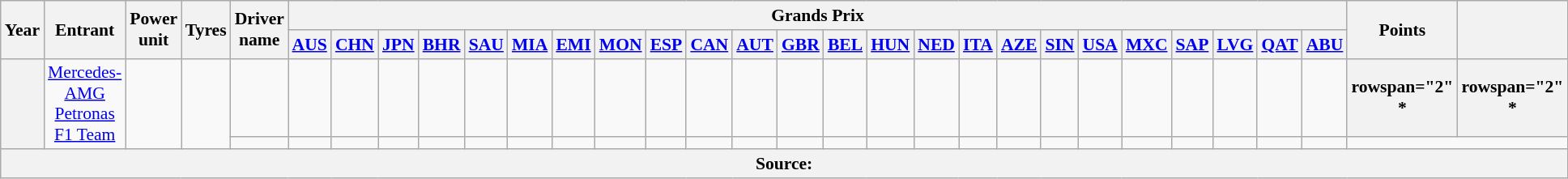<table class="wikitable" style="text-align:center; font-size:90%">
<tr>
<th rowspan="2">Year</th>
<th rowspan="2">Entrant</th>
<th rowspan="2">Power unit</th>
<th rowspan="2">Tyres</th>
<th rowspan="2">Driver name</th>
<th colspan="24">Grands Prix</th>
<th rowspan="2">Points</th>
<th rowspan="2"></th>
</tr>
<tr>
<th><a href='#'>AUS</a></th>
<th><a href='#'>CHN</a></th>
<th><a href='#'>JPN</a></th>
<th><a href='#'>BHR</a></th>
<th><a href='#'>SAU</a></th>
<th><a href='#'>MIA</a></th>
<th><a href='#'>EMI</a></th>
<th><a href='#'>MON</a></th>
<th><a href='#'>ESP</a></th>
<th><a href='#'>CAN</a></th>
<th><a href='#'>AUT</a></th>
<th><a href='#'>GBR</a></th>
<th><a href='#'>BEL</a></th>
<th><a href='#'>HUN</a></th>
<th><a href='#'>NED</a></th>
<th><a href='#'>ITA</a></th>
<th><a href='#'>AZE</a></th>
<th><a href='#'>SIN</a></th>
<th><a href='#'>USA</a></th>
<th><a href='#'>MXC</a></th>
<th><a href='#'>SAP</a></th>
<th><a href='#'>LVG</a></th>
<th><a href='#'>QAT</a></th>
<th><a href='#'>ABU</a></th>
</tr>
<tr>
<th rowspan="2"></th>
<td rowspan="2"><a href='#'>Mercedes-AMG Petronas F1 Team</a></td>
<td rowspan="2"><br>
</td>
<td rowspan="2"></td>
<td align=left></td>
<td></td>
<td></td>
<td></td>
<td></td>
<td></td>
<td></td>
<td></td>
<td></td>
<td></td>
<td></td>
<td></td>
<td></td>
<td></td>
<td></td>
<td></td>
<td></td>
<td></td>
<td></td>
<td></td>
<td></td>
<td></td>
<td></td>
<td></td>
<td></td>
<th>rowspan="2" *</th>
<th>rowspan="2" *</th>
</tr>
<tr>
<td align=left></td>
<td></td>
<td></td>
<td></td>
<td></td>
<td></td>
<td></td>
<td></td>
<td></td>
<td></td>
<td></td>
<td></td>
<td></td>
<td></td>
<td></td>
<td></td>
<td></td>
<td></td>
<td></td>
<td></td>
<td></td>
<td></td>
<td></td>
<td></td>
<td></td>
</tr>
<tr>
<th colspan="31">Source:</th>
</tr>
</table>
